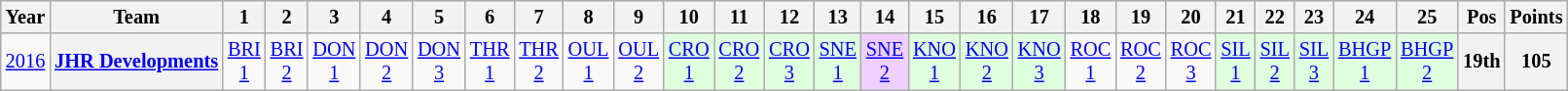<table class="wikitable" style="text-align:center; font-size:85%">
<tr>
<th>Year</th>
<th>Team</th>
<th>1</th>
<th>2</th>
<th>3</th>
<th>4</th>
<th>5</th>
<th>6</th>
<th>7</th>
<th>8</th>
<th>9</th>
<th>10</th>
<th>11</th>
<th>12</th>
<th>13</th>
<th>14</th>
<th>15</th>
<th>16</th>
<th>17</th>
<th>18</th>
<th>19</th>
<th>20</th>
<th>21</th>
<th>22</th>
<th>23</th>
<th>24</th>
<th>25</th>
<th>Pos</th>
<th>Points</th>
</tr>
<tr>
<td><a href='#'>2016</a></td>
<th nowrap><a href='#'>JHR Developments</a></th>
<td><a href='#'>BRI<br>1</a></td>
<td><a href='#'>BRI<br>2</a></td>
<td><a href='#'>DON<br>1</a></td>
<td><a href='#'>DON<br>2</a></td>
<td><a href='#'>DON<br>3</a></td>
<td><a href='#'>THR<br>1</a></td>
<td><a href='#'>THR<br>2</a></td>
<td><a href='#'>OUL<br>1</a></td>
<td><a href='#'>OUL<br>2</a></td>
<td style="background:#DFFFDF;"><a href='#'>CRO<br>1</a><br></td>
<td style="background:#DFFFDF;"><a href='#'>CRO<br>2</a><br></td>
<td style="background:#DFFFDF;"><a href='#'>CRO<br>3</a><br></td>
<td style="background:#DFFFDF;"><a href='#'>SNE<br>1</a><br></td>
<td style="background:#EFCFFF;"><a href='#'>SNE<br>2</a><br></td>
<td style="background:#DFFFDF;"><a href='#'>KNO<br>1</a><br></td>
<td style="background:#DFFFDF;"><a href='#'>KNO<br>2</a><br></td>
<td style="background:#DFFFDF;"><a href='#'>KNO<br>3</a><br></td>
<td><a href='#'>ROC<br>1</a></td>
<td><a href='#'>ROC<br>2</a></td>
<td><a href='#'>ROC<br>3</a></td>
<td style="background:#DFFFDF;"><a href='#'>SIL<br>1</a><br></td>
<td style="background:#DFFFDF;"><a href='#'>SIL<br>2</a><br></td>
<td style="background:#DFFFDF;"><a href='#'>SIL<br>3</a><br></td>
<td style="background:#DFFFDF;"><a href='#'>BHGP<br>1</a><br></td>
<td style="background:#DFFFDF;"><a href='#'>BHGP<br>2</a><br></td>
<th>19th</th>
<th>105</th>
</tr>
</table>
